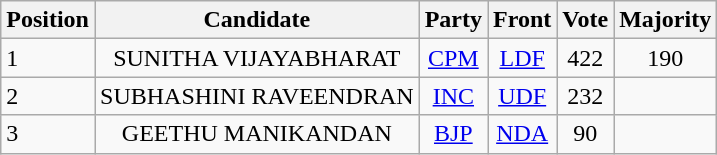<table class="wikitable">
<tr>
<th scope="col">Position</th>
<th scope="col">Candidate</th>
<th scope="col">Party</th>
<th scope="col">Front</th>
<th scope="col">Vote</th>
<th scope="col">Majority</th>
</tr>
<tr>
<td>1</td>
<td align="center">SUNITHA VIJAYABHARAT</td>
<td align="center"><a href='#'>CPM</a></td>
<td align="center"><a href='#'>LDF</a></td>
<td align="center">422</td>
<td align="center">190</td>
</tr>
<tr>
<td>2</td>
<td align="center">SUBHASHINI RAVEENDRAN</td>
<td align="center"><a href='#'>INC</a></td>
<td align="center"><a href='#'>UDF</a></td>
<td align="center">232</td>
<td align="center"></td>
</tr>
<tr>
<td>3</td>
<td align="center">GEETHU MANIKANDAN</td>
<td align="center"><a href='#'>BJP</a></td>
<td align="center"><a href='#'>NDA</a></td>
<td align="center">90</td>
<td align="center"></td>
</tr>
</table>
